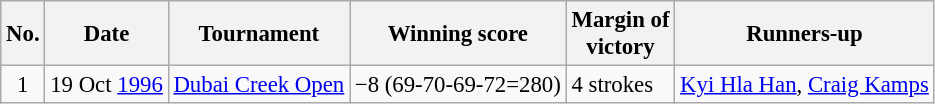<table class="wikitable" style="font-size:95%;">
<tr>
<th>No.</th>
<th>Date</th>
<th>Tournament</th>
<th>Winning score</th>
<th>Margin of<br>victory</th>
<th>Runners-up</th>
</tr>
<tr>
<td align=center>1</td>
<td align=right>19 Oct <a href='#'>1996</a></td>
<td><a href='#'>Dubai Creek Open</a></td>
<td>−8 (69-70-69-72=280)</td>
<td>4 strokes</td>
<td> <a href='#'>Kyi Hla Han</a>,  <a href='#'>Craig Kamps</a></td>
</tr>
</table>
